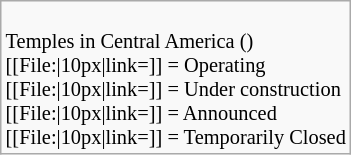<table class="wikitable floatright" style="font-size: 85%;">
<tr>
<td><br>Temples in Central America ()<br>
[[File:|10px|link=]] = Operating<br>
[[File:|10px|link=]] = Under construction<br>
[[File:|10px|link=]] = Announced<br>
[[File:|10px|link=]] = Temporarily Closed</td>
</tr>
</table>
